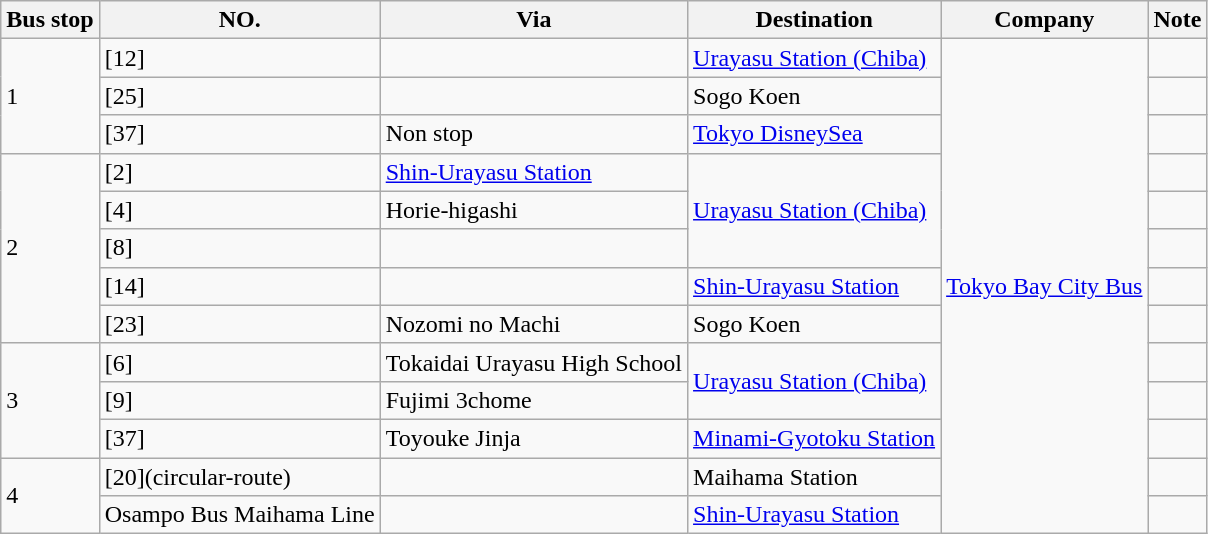<table class="wikitable">
<tr>
<th>Bus stop</th>
<th>NO.</th>
<th>Via</th>
<th>Destination</th>
<th>Company</th>
<th>Note</th>
</tr>
<tr>
<td rowspan="3">1</td>
<td>[12]</td>
<td></td>
<td><a href='#'>Urayasu Station (Chiba)</a></td>
<td rowspan="13"><a href='#'>Tokyo Bay City Bus</a></td>
<td></td>
</tr>
<tr>
<td>[25]</td>
<td></td>
<td>Sogo Koen</td>
<td></td>
</tr>
<tr>
<td>[37]</td>
<td>Non stop</td>
<td><a href='#'>Tokyo DisneySea</a></td>
<td></td>
</tr>
<tr>
<td rowspan="5">2</td>
<td>[2]</td>
<td><a href='#'>Shin-Urayasu Station</a></td>
<td rowspan="3"><a href='#'>Urayasu Station (Chiba)</a></td>
<td></td>
</tr>
<tr>
<td>[4]</td>
<td>Horie-higashi</td>
<td></td>
</tr>
<tr>
<td>[8]</td>
<td></td>
<td></td>
</tr>
<tr>
<td>[14]</td>
<td></td>
<td><a href='#'>Shin-Urayasu Station</a></td>
<td></td>
</tr>
<tr>
<td>[23]</td>
<td>Nozomi no Machi</td>
<td>Sogo Koen</td>
<td></td>
</tr>
<tr>
<td rowspan="3">3</td>
<td>[6]</td>
<td>Tokaidai Urayasu High School</td>
<td rowspan="2"><a href='#'>Urayasu Station (Chiba)</a></td>
<td></td>
</tr>
<tr>
<td>[9]</td>
<td>Fujimi 3chome</td>
<td></td>
</tr>
<tr>
<td>[37]</td>
<td>Toyouke Jinja</td>
<td><a href='#'>Minami-Gyotoku Station</a></td>
<td></td>
</tr>
<tr>
<td rowspan="2">4</td>
<td>[20](circular-route)</td>
<td></td>
<td>Maihama Station</td>
<td></td>
</tr>
<tr>
<td>Osampo Bus Maihama Line</td>
<td></td>
<td><a href='#'>Shin-Urayasu Station</a></td>
<td></td>
</tr>
</table>
